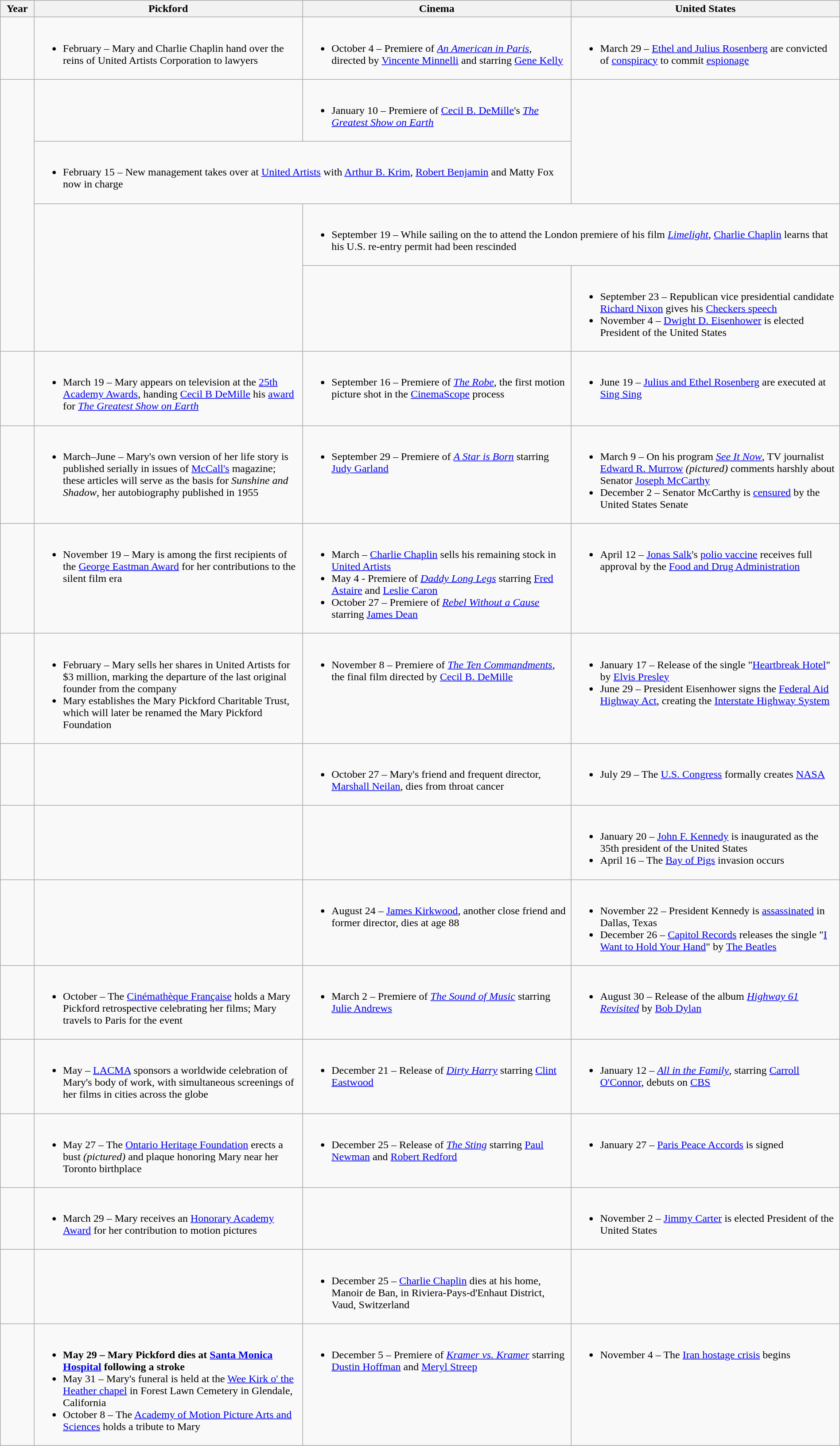<table class="wikitable sticky-header" width=100%>
<tr>
<th width=4%>Year</th>
<th width=32%>Pickford</th>
<th width=32%>Cinema</th>
<th width=32%>United States</th>
</tr>
<tr valign=top>
<td><br></td>
<td><br><ul><li>February – Mary and Charlie Chaplin hand over the reins of United Artists Corporation to lawyers</li></ul></td>
<td><br><ul><li>October 4 – Premiere of <em><a href='#'>An American in Paris</a></em>, directed by <a href='#'>Vincente Minnelli</a> and starring <a href='#'>Gene Kelly</a></li></ul></td>
<td><br><ul><li>March 29 – <a href='#'>Ethel and Julius Rosenberg</a> are convicted of <a href='#'>conspiracy</a> to commit <a href='#'>espionage</a></li></ul></td>
</tr>
<tr valign=top>
<td rowspan=4><br></td>
<td></td>
<td><br><ul><li>January 10 – Premiere of <a href='#'>Cecil B. DeMille</a>'s <em><a href='#'>The Greatest Show on Earth</a></em></li></ul></td>
<td rowspan=2></td>
</tr>
<tr>
<td colspan=2><br><ul><li>February 15 – New management takes over at <a href='#'>United Artists</a> with <a href='#'>Arthur B. Krim</a>, <a href='#'>Robert Benjamin</a> and Matty Fox now in charge</li></ul></td>
</tr>
<tr valign=top>
<td rowspan=2></td>
<td colspan=2><br><ul><li>September 19 – While sailing on the  to attend the London premiere of his film <em><a href='#'>Limelight</a></em>, <a href='#'>Charlie Chaplin</a> learns that his U.S. re-entry permit had been rescinded</li></ul></td>
</tr>
<tr valign=top>
<td></td>
<td><br><ul><li>September 23 – Republican vice presidential candidate <a href='#'>Richard Nixon</a> gives his <a href='#'>Checkers speech</a></li><li>November 4 – <a href='#'>Dwight D. Eisenhower</a> is elected President of the United States</li></ul></td>
</tr>
<tr valign=top>
<td><br></td>
<td><br><ul><li>March 19 – Mary appears on television at the <a href='#'>25th Academy Awards</a>, handing <a href='#'>Cecil B DeMille</a> his <a href='#'>award</a> for <em><a href='#'>The Greatest Show on Earth</a></em></li></ul></td>
<td><br><ul><li>September 16 – Premiere of <em><a href='#'>The Robe</a></em>, the first motion picture shot in the <a href='#'>CinemaScope</a> process</li></ul></td>
<td><br><ul><li>June 19 – <a href='#'>Julius and Ethel Rosenberg</a> are executed at <a href='#'>Sing Sing</a></li></ul></td>
</tr>
<tr valign=top>
<td><br></td>
<td><br><ul><li>March–June – Mary's own version of her life story is published serially in issues of <a href='#'>McCall's</a> magazine; these articles will serve as the basis for <em>Sunshine and Shadow</em>, her autobiography published in 1955</li></ul></td>
<td><br><ul><li>September 29 – Premiere of <em><a href='#'>A Star is Born</a></em> starring <a href='#'>Judy Garland</a></li></ul></td>
<td><br><ul><li>March 9 – On his program <em><a href='#'>See It Now</a></em>, TV journalist <a href='#'>Edward R. Murrow</a> <em>(pictured)</em> comments harshly about Senator <a href='#'>Joseph McCarthy</a></li><li>December 2 – Senator McCarthy is <a href='#'>censured</a> by the United States Senate</li></ul></td>
</tr>
<tr valign=top>
<td><br></td>
<td><br><ul><li>November 19 – Mary is among the first recipients of the <a href='#'>George Eastman Award</a> for her contributions to the silent film era</li></ul></td>
<td><br><ul><li>March – <a href='#'>Charlie Chaplin</a> sells his remaining stock in <a href='#'>United Artists</a></li><li>May 4 - Premiere of <em><a href='#'>Daddy Long Legs</a></em> starring <a href='#'>Fred Astaire</a> and <a href='#'>Leslie Caron</a></li><li>October 27 – Premiere of <em><a href='#'>Rebel Without a Cause</a></em> starring <a href='#'>James Dean</a></li></ul></td>
<td><br><ul><li>April 12 – <a href='#'>Jonas Salk</a>'s <a href='#'>polio vaccine</a> receives full approval by the <a href='#'>Food and Drug Administration</a></li></ul></td>
</tr>
<tr valign=top>
<td><br></td>
<td><br><ul><li>February – Mary sells her shares in United Artists for $3 million, marking the departure of the last original founder from the company</li><li>Mary establishes the Mary Pickford Charitable Trust, which will later be renamed the Mary Pickford Foundation</li></ul></td>
<td><br><ul><li>November 8 – Premiere of <em><a href='#'>The Ten Commandments</a></em>, the final film directed by <a href='#'>Cecil B. DeMille</a></li></ul></td>
<td><br><ul><li>January 17 – Release of the single "<a href='#'>Heartbreak Hotel</a>" by <a href='#'>Elvis Presley</a></li><li>June 29 – President Eisenhower signs the <a href='#'>Federal Aid Highway Act</a>, creating the <a href='#'>Interstate Highway System</a></li></ul></td>
</tr>
<tr valign=top>
<td><br></td>
<td></td>
<td><br><ul><li>October 27 – Mary's friend and frequent director, <a href='#'>Marshall Neilan</a>, dies from throat cancer</li></ul></td>
<td><br><ul><li>July 29 – The <a href='#'>U.S. Congress</a> formally creates <a href='#'>NASA</a></li></ul></td>
</tr>
<tr valign=top>
<td><br></td>
<td></td>
<td></td>
<td><br><ul><li>January 20 – <a href='#'>John F. Kennedy</a> is inaugurated as the 35th president of the United States</li><li>April 16 – The <a href='#'>Bay of Pigs</a> invasion occurs</li></ul></td>
</tr>
<tr valign=top>
<td><br></td>
<td></td>
<td><br><ul><li>August 24 – <a href='#'>James Kirkwood</a>, another close friend and former director, dies at age 88</li></ul></td>
<td><br><ul><li>November 22 – President Kennedy is <a href='#'>assassinated</a> in Dallas, Texas</li><li>December 26 – <a href='#'>Capitol Records</a> releases the single "<a href='#'>I Want to Hold Your Hand</a>" by <a href='#'>The Beatles</a></li></ul></td>
</tr>
<tr valign=top>
<td><br></td>
<td><br><ul><li>October – The <a href='#'>Cinémathèque Française</a> holds a Mary Pickford retrospective celebrating her films; Mary travels to Paris for the event</li></ul></td>
<td><br><ul><li>March 2 – Premiere of <em><a href='#'>The Sound of Music</a></em> starring <a href='#'>Julie Andrews</a></li></ul></td>
<td><br><ul><li>August 30 – Release of the album <em><a href='#'>Highway 61 Revisited</a></em> by <a href='#'>Bob Dylan</a></li></ul></td>
</tr>
<tr valign=top>
<td><br></td>
<td><br><ul><li>May – <a href='#'>LACMA</a> sponsors a worldwide celebration of Mary's body of work, with simultaneous screenings of her films in cities across the globe</li></ul></td>
<td><br><ul><li>December 21 – Release of <em><a href='#'>Dirty Harry</a></em> starring <a href='#'>Clint Eastwood</a></li></ul></td>
<td><br><ul><li>January 12 – <em><a href='#'>All in the Family</a></em>, starring <a href='#'>Carroll O'Connor</a>, debuts on <a href='#'>CBS</a></li></ul></td>
</tr>
<tr valign=top>
<td><br></td>
<td><br><ul><li>May 27 – The <a href='#'>Ontario Heritage Foundation</a> erects a bust <em>(pictured)</em> and plaque honoring Mary near her Toronto birthplace</li></ul></td>
<td><br><ul><li>December 25 – Release of <em><a href='#'>The Sting</a></em> starring <a href='#'>Paul Newman</a> and <a href='#'>Robert Redford</a></li></ul></td>
<td><br><ul><li>January 27 – <a href='#'>Paris Peace Accords</a> is signed</li></ul></td>
</tr>
<tr valign=top>
<td><br></td>
<td><br><ul><li>March 29 – Mary receives an <a href='#'>Honorary Academy Award</a> for her contribution to motion pictures</li></ul></td>
<td></td>
<td><br><ul><li>November 2 – <a href='#'>Jimmy Carter</a> is elected President of the United States</li></ul></td>
</tr>
<tr valign=top>
<td><br></td>
<td></td>
<td><br><ul><li>December 25 – <a href='#'>Charlie Chaplin</a> dies at his home, Manoir de Ban, in Riviera-Pays-d'Enhaut District, Vaud, Switzerland</li></ul></td>
<td></td>
</tr>
<tr valign=top>
<td><br></td>
<td><br><ul><li><strong>May 29 – Mary Pickford dies at <a href='#'>Santa Monica Hospital</a> following a stroke</strong></li><li>May 31 – Mary's funeral is held at the <a href='#'>Wee Kirk o' the Heather chapel</a> in Forest Lawn Cemetery in Glendale, California</li><li>October 8 – The <a href='#'>Academy of Motion Picture Arts and Sciences</a> holds a tribute to Mary</li></ul></td>
<td><br><ul><li>December 5 – Premiere of <em><a href='#'>Kramer vs. Kramer</a></em> starring <a href='#'>Dustin Hoffman</a> and <a href='#'>Meryl Streep</a></li></ul></td>
<td><br><ul><li>November 4 – The <a href='#'>Iran hostage crisis</a> begins</li></ul></td>
</tr>
</table>
